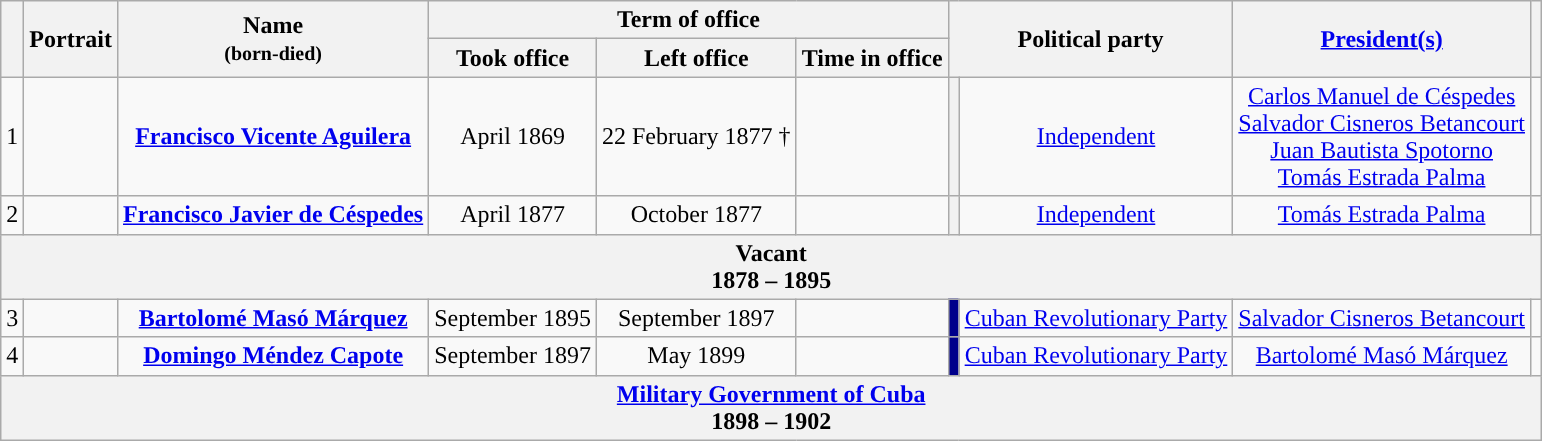<table class="wikitable" style="text-align:center;">
<tr>
<th rowspan=2></th>
<th rowspan=2>Portrait</th>
<th rowspan=2>Name<br><small>(born-died)</small></th>
<th colspan=3>Term of office</th>
<th colspan=2 rowspan=2>Political party</th>
<th rowspan=2><a href='#'>President(s)</a></th>
<th rowspan=2></th>
</tr>
<tr>
<th>Took office</th>
<th>Left office</th>
<th>Time in office</th>
</tr>
<tr>
<td>1</td>
<td></td>
<td><strong><a href='#'>Francisco Vicente Aguilera</a></strong><br></td>
<td>April 1869</td>
<td>22 February 1877 †</td>
<td></td>
<th style="background:"></th>
<td><a href='#'>Independent</a></td>
<td><a href='#'>Carlos Manuel de Céspedes</a><br><a href='#'>Salvador Cisneros Betancourt</a><br><a href='#'>Juan Bautista Spotorno</a><br><a href='#'>Tomás Estrada Palma</a></td>
<td></td>
</tr>
<tr>
<td>2</td>
<td></td>
<td><strong><a href='#'>Francisco Javier de Céspedes</a></strong><br></td>
<td>April 1877</td>
<td>October 1877</td>
<td></td>
<th style="background:"></th>
<td><a href='#'>Independent</a></td>
<td><a href='#'>Tomás Estrada Palma</a></td>
<td></td>
</tr>
<tr>
<th colspan=10>Vacant<br>1878 – 1895</th>
</tr>
<tr>
<td>3</td>
<td></td>
<td><strong><a href='#'>Bartolomé Masó Márquez</a></strong><br></td>
<td>September 1895</td>
<td>September 1897</td>
<td></td>
<th style="background:darkblue;"></th>
<td><a href='#'>Cuban Revolutionary Party</a></td>
<td><a href='#'>Salvador Cisneros Betancourt</a></td>
<td></td>
</tr>
<tr>
<td>4</td>
<td></td>
<td><strong><a href='#'>Domingo Méndez Capote</a></strong><br></td>
<td>September 1897</td>
<td>May 1899</td>
<td></td>
<th style="background:darkblue;"></th>
<td><a href='#'>Cuban Revolutionary Party</a></td>
<td><a href='#'>Bartolomé Masó Márquez</a></td>
<td></td>
</tr>
<tr>
<th colspan="10"><a href='#'>Military Government of Cuba</a><br>1898 – 1902</th>
</tr>
</table>
